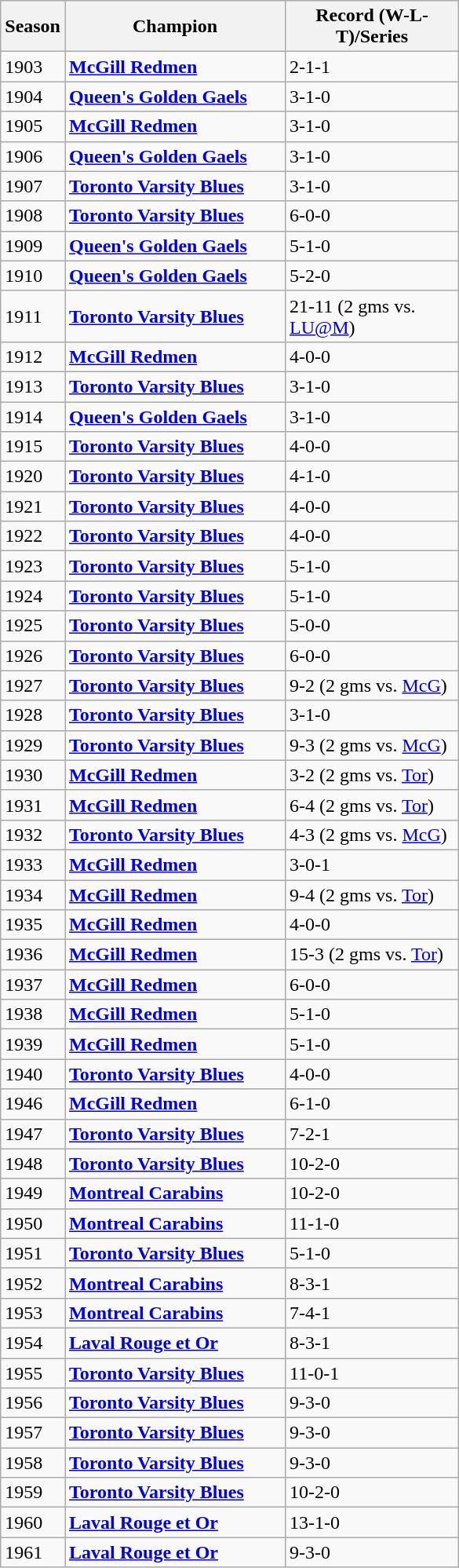<table class="wikitable">
<tr>
<th width="30em">Season</th>
<th width="180em">Champion</th>
<th width="140em">Record (W-L-T)/Series</th>
</tr>
<tr>
<td>1903</td>
<td><strong><a href='#'>McGill Redmen</a></strong></td>
<td>2-1-1</td>
</tr>
<tr>
<td>1904</td>
<td><strong><a href='#'>Queen's Golden Gaels</a></strong></td>
<td>3-1-0</td>
</tr>
<tr>
<td>1905</td>
<td><strong><a href='#'>McGill Redmen</a></strong></td>
<td>3-1-0</td>
</tr>
<tr>
<td>1906</td>
<td><strong><a href='#'>Queen's Golden Gaels</a></strong></td>
<td>3-1-0</td>
</tr>
<tr>
<td>1907</td>
<td><strong><a href='#'>Toronto Varsity Blues</a></strong></td>
<td>3-1-0</td>
</tr>
<tr>
<td>1908</td>
<td><strong><a href='#'>Toronto Varsity Blues</a></strong></td>
<td>6-0-0</td>
</tr>
<tr>
<td>1909</td>
<td><strong><a href='#'>Queen's Golden Gaels</a></strong></td>
<td>5-1-0</td>
</tr>
<tr>
<td>1910</td>
<td><strong><a href='#'>Queen's Golden Gaels</a></strong></td>
<td>5-2-0</td>
</tr>
<tr>
<td>1911</td>
<td><strong><a href='#'>Toronto Varsity Blues</a></strong></td>
<td>21-11 (2 gms vs. <a href='#'>LU@M</a>)</td>
</tr>
<tr>
<td>1912</td>
<td><strong><a href='#'>McGill Redmen</a></strong></td>
<td>4-0-0</td>
</tr>
<tr>
<td>1913</td>
<td><strong><a href='#'>Toronto Varsity Blues</a></strong></td>
<td>3-1-0</td>
</tr>
<tr>
<td>1914</td>
<td><strong><a href='#'>Queen's Golden Gaels</a></strong></td>
<td>3-1-0</td>
</tr>
<tr>
<td>1915</td>
<td><strong><a href='#'>Toronto Varsity Blues</a></strong></td>
<td>4-0-0</td>
</tr>
<tr>
<td>1920</td>
<td><strong><a href='#'>Toronto Varsity Blues</a></strong></td>
<td>4-1-0</td>
</tr>
<tr>
<td>1921</td>
<td><strong><a href='#'>Toronto Varsity Blues</a></strong></td>
<td>4-0-0</td>
</tr>
<tr>
<td>1922</td>
<td><strong><a href='#'>Toronto Varsity Blues</a></strong></td>
<td>4-0-0</td>
</tr>
<tr>
<td>1923</td>
<td><strong><a href='#'>Toronto Varsity Blues</a></strong></td>
<td>5-1-0</td>
</tr>
<tr>
<td>1924</td>
<td><strong><a href='#'>Toronto Varsity Blues</a></strong></td>
<td>5-1-0</td>
</tr>
<tr>
<td>1925</td>
<td><strong><a href='#'>Toronto Varsity Blues</a></strong></td>
<td>5-0-0</td>
</tr>
<tr>
<td>1926</td>
<td><strong><a href='#'>Toronto Varsity Blues</a></strong></td>
<td>6-0-0</td>
</tr>
<tr>
<td>1927</td>
<td><strong><a href='#'>Toronto Varsity Blues</a></strong></td>
<td>9-2 (2 gms vs. <a href='#'>McG</a>)</td>
</tr>
<tr>
<td>1928</td>
<td><strong><a href='#'>Toronto Varsity Blues</a></strong></td>
<td>3-1-0</td>
</tr>
<tr>
<td>1929</td>
<td><strong><a href='#'>Toronto Varsity Blues</a></strong></td>
<td>9-3 (2 gms vs. <a href='#'>McG</a>)</td>
</tr>
<tr>
<td>1930</td>
<td><strong><a href='#'>McGill Redmen</a></strong></td>
<td>3-2 (2 gms vs. <a href='#'>Tor</a>)</td>
</tr>
<tr>
<td>1931</td>
<td><strong><a href='#'>McGill Redmen</a></strong></td>
<td>6-4 (2 gms vs. <a href='#'>Tor</a>)</td>
</tr>
<tr>
<td>1932</td>
<td><strong><a href='#'>Toronto Varsity Blues</a></strong></td>
<td>4-3 (2 gms vs. <a href='#'>McG</a>)</td>
</tr>
<tr>
<td>1933</td>
<td><strong><a href='#'>McGill Redmen</a></strong></td>
<td>3-0-1</td>
</tr>
<tr>
<td>1934</td>
<td><strong><a href='#'>McGill Redmen</a></strong></td>
<td>9-4 (2 gms vs. <a href='#'>Tor</a>)</td>
</tr>
<tr>
<td>1935</td>
<td><strong><a href='#'>McGill Redmen</a></strong></td>
<td>4-0-0</td>
</tr>
<tr>
<td>1936</td>
<td><strong><a href='#'>McGill Redmen</a></strong></td>
<td>15-3 (2 gms vs. <a href='#'>Tor</a>)</td>
</tr>
<tr>
<td>1937</td>
<td><strong><a href='#'>McGill Redmen</a></strong></td>
<td>6-0-0</td>
</tr>
<tr>
<td>1938</td>
<td><strong><a href='#'>McGill Redmen</a></strong></td>
<td>5-1-0</td>
</tr>
<tr>
<td>1939</td>
<td><strong><a href='#'>McGill Redmen</a></strong></td>
<td>5-1-0</td>
</tr>
<tr>
<td>1940</td>
<td><strong><a href='#'>Toronto Varsity Blues</a></strong></td>
<td>4-0-0</td>
</tr>
<tr>
<td>1946</td>
<td><strong><a href='#'>McGill Redmen</a></strong></td>
<td>6-1-0</td>
</tr>
<tr>
<td>1947</td>
<td><strong><a href='#'>Toronto Varsity Blues</a></strong></td>
<td>7-2-1</td>
</tr>
<tr>
<td>1948</td>
<td><strong><a href='#'>Toronto Varsity Blues</a></strong></td>
<td>10-2-0</td>
</tr>
<tr>
<td>1949</td>
<td><strong><a href='#'>Montreal Carabins</a></strong></td>
<td>10-2-0</td>
</tr>
<tr>
<td>1950</td>
<td><strong><a href='#'>Montreal Carabins</a></strong></td>
<td>11-1-0</td>
</tr>
<tr>
<td>1951</td>
<td><strong><a href='#'>Toronto Varsity Blues</a></strong></td>
<td>5-1-0</td>
</tr>
<tr>
<td>1952</td>
<td><strong><a href='#'>Montreal Carabins</a></strong></td>
<td>8-3-1</td>
</tr>
<tr>
<td>1953</td>
<td><strong><a href='#'>Montreal Carabins</a></strong></td>
<td>7-4-1</td>
</tr>
<tr>
<td>1954</td>
<td><strong><a href='#'>Laval Rouge et Or</a></strong></td>
<td>8-3-1</td>
</tr>
<tr>
<td>1955</td>
<td><strong><a href='#'>Toronto Varsity Blues</a></strong></td>
<td>11-0-1</td>
</tr>
<tr>
<td>1956</td>
<td><strong><a href='#'>Toronto Varsity Blues</a></strong></td>
<td>9-3-0</td>
</tr>
<tr>
<td>1957</td>
<td><strong><a href='#'>Toronto Varsity Blues</a></strong></td>
<td>9-3-0</td>
</tr>
<tr>
<td>1958</td>
<td><strong><a href='#'>Toronto Varsity Blues</a></strong></td>
<td>9-3-0</td>
</tr>
<tr>
<td>1959</td>
<td><strong><a href='#'>Toronto Varsity Blues</a></strong></td>
<td>10-2-0</td>
</tr>
<tr>
<td>1960</td>
<td><strong><a href='#'>Laval Rouge et Or</a></strong></td>
<td>13-1-0</td>
</tr>
<tr>
<td>1961</td>
<td><strong><a href='#'>Laval Rouge et Or</a></strong></td>
<td>9-3-0</td>
</tr>
</table>
